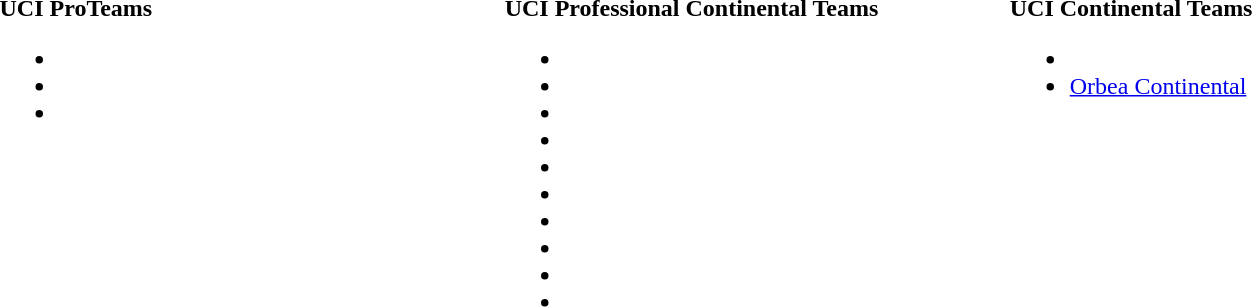<table>
<tr>
<td style="vertical-align:top; width:25%;"><strong>UCI ProTeams</strong><br><ul><li></li><li></li><li></li></ul></td>
<td style="vertical-align:top; width:25%;"><strong>UCI Professional Continental Teams</strong><br><ul><li></li><li></li><li></li><li></li><li></li><li></li><li></li><li></li><li></li><li></li></ul></td>
<td style="vertical-align:top; width:25%;"><strong>UCI Continental Teams</strong><br><ul><li></li><li><a href='#'>Orbea Continental</a></li></ul></td>
</tr>
</table>
